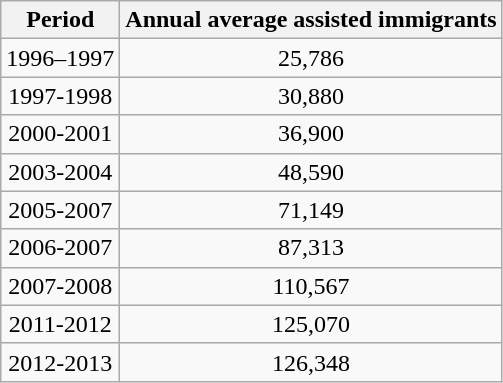<table class="wikitable" style="text-align:center">
<tr>
<th>Period</th>
<th>Annual average assisted immigrants</th>
</tr>
<tr>
<td>1996–1997</td>
<td>25,786</td>
</tr>
<tr>
<td>1997-1998</td>
<td>30,880 </td>
</tr>
<tr>
<td>2000-2001</td>
<td>36,900 </td>
</tr>
<tr>
<td>2003-2004</td>
<td>48,590 </td>
</tr>
<tr>
<td>2005-2007</td>
<td>71,149 </td>
</tr>
<tr>
<td>2006-2007</td>
<td>87,313 </td>
</tr>
<tr>
<td>2007-2008</td>
<td>110,567 </td>
</tr>
<tr>
<td>2011-2012</td>
<td>125,070 </td>
</tr>
<tr>
<td>2012-2013</td>
<td>126,348 </td>
</tr>
</table>
